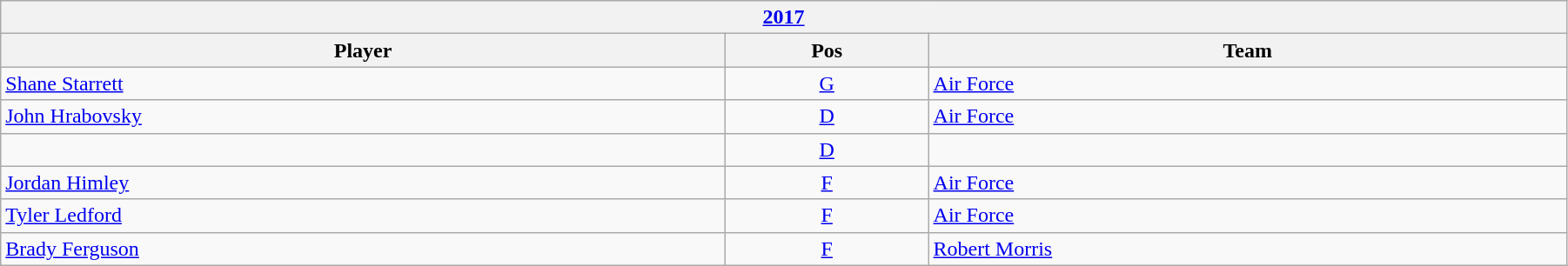<table class="wikitable" width=95%>
<tr>
<th colspan=3><a href='#'>2017</a></th>
</tr>
<tr>
<th>Player</th>
<th>Pos</th>
<th>Team</th>
</tr>
<tr>
<td><a href='#'>Shane Starrett</a></td>
<td style="text-align:center;"><a href='#'>G</a></td>
<td><a href='#'>Air Force</a></td>
</tr>
<tr>
<td><a href='#'>John Hrabovsky</a></td>
<td style="text-align:center;"><a href='#'>D</a></td>
<td><a href='#'>Air Force</a></td>
</tr>
<tr>
<td></td>
<td style="text-align:center;"><a href='#'>D</a></td>
<td></td>
</tr>
<tr>
<td><a href='#'>Jordan Himley</a></td>
<td style="text-align:center;"><a href='#'>F</a></td>
<td><a href='#'>Air Force</a></td>
</tr>
<tr>
<td><a href='#'>Tyler Ledford</a></td>
<td style="text-align:center;"><a href='#'>F</a></td>
<td><a href='#'>Air Force</a></td>
</tr>
<tr>
<td><a href='#'>Brady Ferguson</a></td>
<td style="text-align:center;"><a href='#'>F</a></td>
<td><a href='#'>Robert Morris</a></td>
</tr>
</table>
